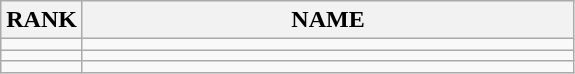<table class="wikitable">
<tr>
<th>RANK</th>
<th style="width: 20em">NAME</th>
</tr>
<tr>
<td align="center"></td>
<td></td>
</tr>
<tr>
<td align="center"></td>
<td></td>
</tr>
<tr>
<td align="center"></td>
<td></td>
</tr>
</table>
